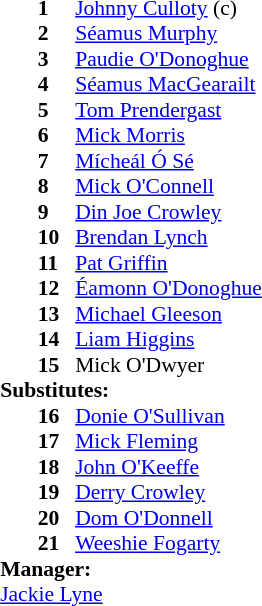<table style="font-size:90%; margin:0.2em auto;" cellspacing="0" cellpadding="0">
<tr>
<th width="25"></th>
<th width="25"></th>
</tr>
<tr>
<td></td>
<td><strong>1</strong></td>
<td><a href='#'>Johnny Culloty</a> (c)</td>
</tr>
<tr>
<td></td>
<td><strong>2</strong></td>
<td><a href='#'>Séamus Murphy</a></td>
<td></td>
<td></td>
</tr>
<tr>
<td></td>
<td><strong>3</strong></td>
<td><a href='#'>Paudie O'Donoghue</a></td>
<td></td>
<td></td>
</tr>
<tr>
<td></td>
<td><strong>4</strong></td>
<td><a href='#'>Séamus MacGearailt</a></td>
<td></td>
<td></td>
</tr>
<tr>
<td></td>
<td><strong>5</strong></td>
<td><a href='#'>Tom Prendergast</a></td>
<td></td>
<td></td>
</tr>
<tr>
<td></td>
<td><strong>6</strong></td>
<td><a href='#'>Mick Morris</a></td>
<td></td>
<td></td>
</tr>
<tr>
<td></td>
<td><strong>7</strong></td>
<td><a href='#'>Mícheál Ó Sé</a></td>
<td></td>
<td></td>
</tr>
<tr>
<td></td>
<td><strong>8</strong></td>
<td><a href='#'>Mick O'Connell</a></td>
<td></td>
<td></td>
</tr>
<tr>
<td></td>
<td><strong>9</strong></td>
<td><a href='#'>Din Joe Crowley</a></td>
<td></td>
<td></td>
</tr>
<tr>
<td></td>
<td><strong>10</strong></td>
<td><a href='#'>Brendan Lynch</a></td>
<td></td>
<td></td>
</tr>
<tr>
<td></td>
<td><strong>11</strong></td>
<td><a href='#'>Pat Griffin</a></td>
<td></td>
<td></td>
</tr>
<tr>
<td></td>
<td><strong>12</strong></td>
<td><a href='#'>Éamonn O'Donoghue</a></td>
<td></td>
<td></td>
</tr>
<tr>
<td></td>
<td><strong>13</strong></td>
<td><a href='#'>Michael Gleeson</a></td>
<td></td>
<td></td>
</tr>
<tr>
<td></td>
<td><strong>14</strong></td>
<td><a href='#'>Liam Higgins</a></td>
<td></td>
<td></td>
</tr>
<tr>
<td></td>
<td><strong>15</strong></td>
<td>Mick O'Dwyer</td>
<td></td>
<td></td>
</tr>
<tr>
<td colspan=3><strong>Substitutes:</strong></td>
</tr>
<tr>
<td></td>
<td><strong>16</strong></td>
<td><a href='#'>Donie O'Sullivan</a></td>
<td></td>
<td></td>
</tr>
<tr>
<td></td>
<td><strong>17</strong></td>
<td><a href='#'>Mick Fleming</a></td>
<td></td>
<td></td>
</tr>
<tr>
<td></td>
<td><strong>18</strong></td>
<td><a href='#'>John O'Keeffe</a></td>
<td></td>
<td></td>
</tr>
<tr>
<td></td>
<td><strong>19</strong></td>
<td><a href='#'>Derry Crowley</a></td>
<td></td>
<td></td>
</tr>
<tr>
<td></td>
<td><strong>20</strong></td>
<td><a href='#'>Dom O'Donnell</a></td>
<td></td>
<td></td>
</tr>
<tr>
<td></td>
<td><strong>21</strong></td>
<td><a href='#'>Weeshie Fogarty</a></td>
<td></td>
<td></td>
</tr>
<tr>
<td colspan=3><strong>Manager:</strong></td>
</tr>
<tr>
<td colspan=3><a href='#'>Jackie Lyne</a></td>
</tr>
</table>
